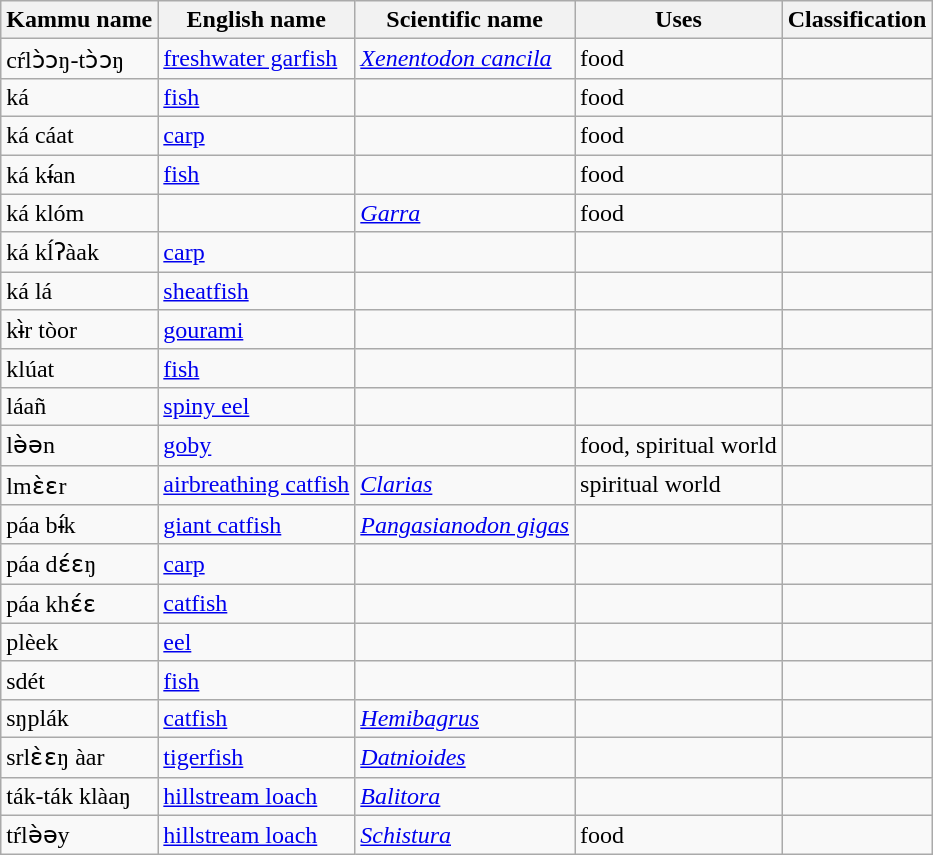<table class="wikitable sortable">
<tr>
<th>Kammu name</th>
<th>English name</th>
<th>Scientific name</th>
<th>Uses</th>
<th>Classification</th>
</tr>
<tr>
<td>cŕlɔ̀ɔŋ-tɔ̀ɔŋ</td>
<td><a href='#'>freshwater garfish</a></td>
<td><em><a href='#'>Xenentodon cancila</a></em></td>
<td>food</td>
<td></td>
</tr>
<tr>
<td>ká</td>
<td><a href='#'>fish</a></td>
<td></td>
<td>food</td>
<td></td>
</tr>
<tr>
<td>ká cáat</td>
<td><a href='#'>carp</a></td>
<td></td>
<td>food</td>
<td></td>
</tr>
<tr>
<td>ká kɨ́an</td>
<td><a href='#'>fish</a></td>
<td></td>
<td>food</td>
<td></td>
</tr>
<tr>
<td>ká klóm</td>
<td></td>
<td><em><a href='#'>Garra</a></em></td>
<td>food</td>
<td></td>
</tr>
<tr>
<td>ká kĺʔàak</td>
<td><a href='#'>carp</a></td>
<td></td>
<td></td>
<td></td>
</tr>
<tr>
<td>ká lá</td>
<td><a href='#'>sheatfish</a></td>
<td></td>
<td></td>
<td></td>
</tr>
<tr>
<td>kɨ̀r tòor</td>
<td><a href='#'>gourami</a></td>
<td></td>
<td></td>
<td></td>
</tr>
<tr>
<td>klúat</td>
<td><a href='#'>fish</a></td>
<td></td>
<td></td>
<td></td>
</tr>
<tr>
<td>láañ</td>
<td><a href='#'>spiny eel</a></td>
<td></td>
<td></td>
<td></td>
</tr>
<tr>
<td>lə̀ən</td>
<td><a href='#'>goby</a></td>
<td></td>
<td>food, spiritual world</td>
<td></td>
</tr>
<tr>
<td>lmɛ̀ɛr</td>
<td><a href='#'>airbreathing catfish</a></td>
<td><em><a href='#'>Clarias</a></em></td>
<td>spiritual world</td>
<td></td>
</tr>
<tr>
<td>páa bɨ́k</td>
<td><a href='#'>giant catfish</a></td>
<td><em><a href='#'>Pangasianodon gigas</a></em></td>
<td></td>
<td></td>
</tr>
<tr>
<td>páa dɛ́ɛŋ</td>
<td><a href='#'>carp</a></td>
<td></td>
<td></td>
<td></td>
</tr>
<tr>
<td>páa khɛ́ɛ</td>
<td><a href='#'>catfish</a></td>
<td></td>
<td></td>
<td></td>
</tr>
<tr>
<td>plèek</td>
<td><a href='#'>eel</a></td>
<td></td>
<td></td>
<td></td>
</tr>
<tr>
<td>sdét</td>
<td><a href='#'>fish</a></td>
<td></td>
<td></td>
<td></td>
</tr>
<tr>
<td>sŋplák</td>
<td><a href='#'>catfish</a></td>
<td><em><a href='#'>Hemibagrus</a></em></td>
<td></td>
<td></td>
</tr>
<tr>
<td>srlɛ̀ɛŋ àar</td>
<td><a href='#'>tigerfish</a></td>
<td><em><a href='#'>Datnioides</a></em></td>
<td></td>
<td></td>
</tr>
<tr>
<td>ták-ták klàaŋ</td>
<td><a href='#'>hillstream loach</a></td>
<td><em><a href='#'>Balitora</a></em></td>
<td></td>
<td></td>
</tr>
<tr>
<td>tŕlə̀əy</td>
<td><a href='#'>hillstream loach</a></td>
<td><em><a href='#'>Schistura</a></em></td>
<td>food</td>
<td></td>
</tr>
</table>
